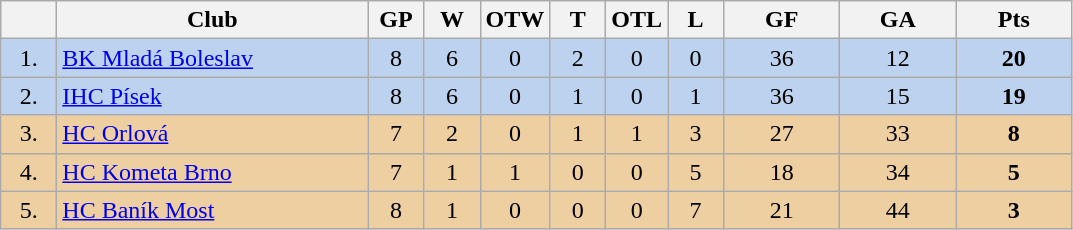<table class="wikitable">
<tr>
<th width="30"></th>
<th width="200">Club</th>
<th width="30">GP</th>
<th width="30">W</th>
<th width="30">OTW</th>
<th width="30">T</th>
<th width="30">OTL</th>
<th width="30">L</th>
<th width="70">GF</th>
<th width="70">GA</th>
<th width="70">Pts</th>
</tr>
<tr bgcolor="#BCD2EE" align="center">
<td>1.</td>
<td align="left"><a href='#'>BK Mladá Boleslav</a></td>
<td>8</td>
<td>6</td>
<td>0</td>
<td>2</td>
<td>0</td>
<td>0</td>
<td>36</td>
<td>12</td>
<td><strong>20</strong></td>
</tr>
<tr bgcolor="#BCD2EE" align="center">
<td>2.</td>
<td align="left"><a href='#'>IHC Písek</a></td>
<td>8</td>
<td>6</td>
<td>0</td>
<td>1</td>
<td>0</td>
<td>1</td>
<td>36</td>
<td>15</td>
<td><strong>19</strong></td>
</tr>
<tr bgcolor="#EECFA1" align="center">
<td>3.</td>
<td align="left"><a href='#'>HC Orlová</a></td>
<td>7</td>
<td>2</td>
<td>0</td>
<td>1</td>
<td>1</td>
<td>3</td>
<td>27</td>
<td>33</td>
<td><strong>8</strong></td>
</tr>
<tr bgcolor="#EECFA1" align="center">
<td>4.</td>
<td align="left"><a href='#'>HC Kometa Brno</a></td>
<td>7</td>
<td>1</td>
<td>1</td>
<td>0</td>
<td>0</td>
<td>5</td>
<td>18</td>
<td>34</td>
<td><strong>5</strong></td>
</tr>
<tr bgcolor="#EECFA1" align="center">
<td>5.</td>
<td align="left"><a href='#'>HC Baník Most</a></td>
<td>8</td>
<td>1</td>
<td>0</td>
<td>0</td>
<td>0</td>
<td>7</td>
<td>21</td>
<td>44</td>
<td><strong>3</strong></td>
</tr>
</table>
